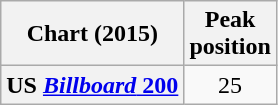<table class="wikitable sortable plainrowheaders" style="text-align:center">
<tr>
<th scope="col">Chart (2015)</th>
<th scope="col">Peak<br>position</th>
</tr>
<tr>
<th scope="row">US <a href='#'><em>Billboard</em> 200</a></th>
<td>25</td>
</tr>
</table>
